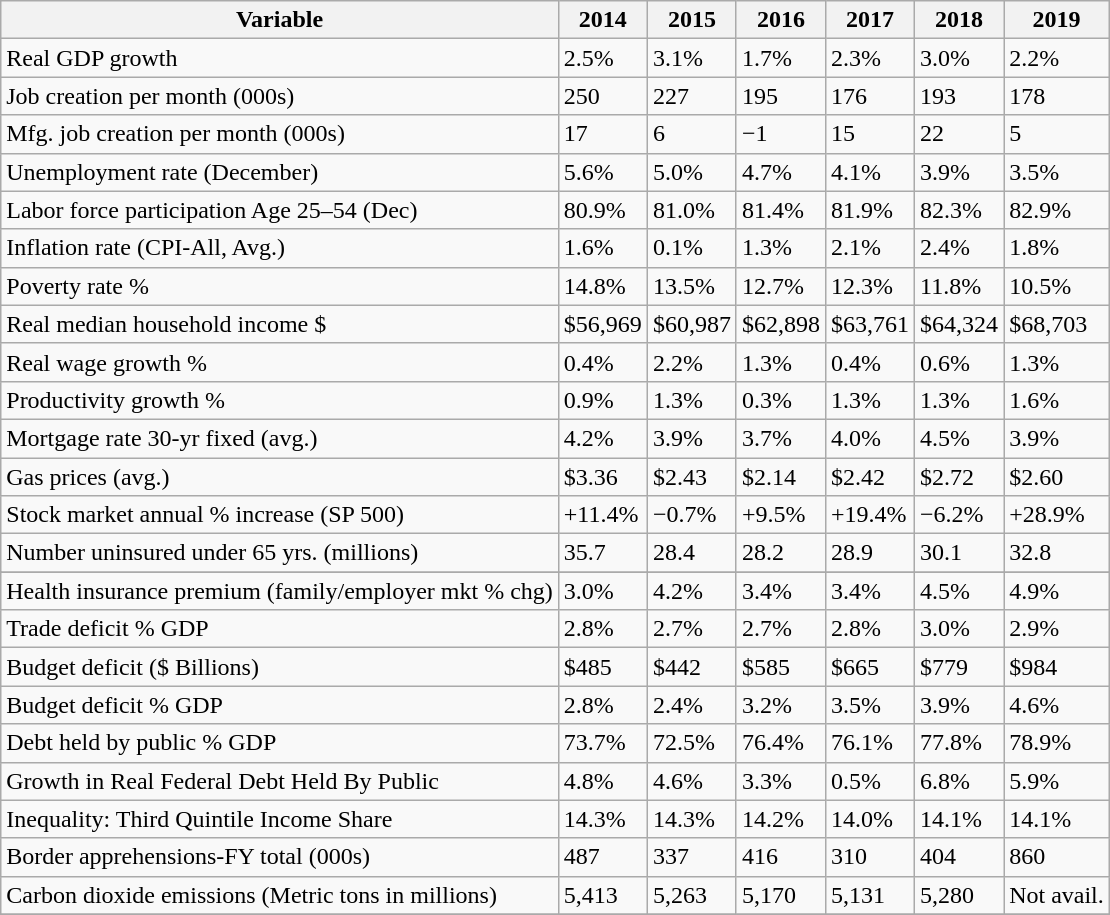<table class="wikitable">
<tr>
<th>Variable</th>
<th>2014</th>
<th>2015</th>
<th>2016</th>
<th>2017</th>
<th>2018</th>
<th>2019</th>
</tr>
<tr>
<td>Real GDP growth</td>
<td>2.5%</td>
<td>3.1%</td>
<td>1.7%</td>
<td>2.3%</td>
<td>3.0%</td>
<td>2.2%</td>
</tr>
<tr>
<td>Job creation per month (000s)</td>
<td>250</td>
<td>227</td>
<td>195</td>
<td>176</td>
<td>193</td>
<td>178</td>
</tr>
<tr>
<td>Mfg. job creation per month (000s)</td>
<td>17</td>
<td>6</td>
<td>−1</td>
<td>15</td>
<td>22</td>
<td>5</td>
</tr>
<tr>
<td>Unemployment rate (December)</td>
<td>5.6%</td>
<td>5.0%</td>
<td>4.7%</td>
<td>4.1%</td>
<td>3.9%</td>
<td>3.5%</td>
</tr>
<tr>
<td>Labor force participation Age 25–54 (Dec)</td>
<td>80.9%</td>
<td>81.0%</td>
<td>81.4%</td>
<td>81.9%</td>
<td>82.3%</td>
<td>82.9%</td>
</tr>
<tr>
<td>Inflation rate (CPI-All, Avg.)</td>
<td>1.6%</td>
<td>0.1%</td>
<td>1.3%</td>
<td>2.1%</td>
<td>2.4%</td>
<td>1.8%</td>
</tr>
<tr>
<td>Poverty rate %</td>
<td>14.8%</td>
<td>13.5%</td>
<td>12.7%</td>
<td>12.3%</td>
<td>11.8%</td>
<td>10.5%</td>
</tr>
<tr>
<td>Real median household income $</td>
<td>$56,969</td>
<td>$60,987</td>
<td>$62,898</td>
<td>$63,761</td>
<td>$64,324</td>
<td>$68,703</td>
</tr>
<tr>
<td>Real wage growth %</td>
<td>0.4%</td>
<td>2.2%</td>
<td>1.3%</td>
<td>0.4%</td>
<td>0.6%</td>
<td>1.3%</td>
</tr>
<tr>
<td>Productivity growth %</td>
<td>0.9%</td>
<td>1.3%</td>
<td>0.3%</td>
<td>1.3%</td>
<td>1.3%</td>
<td>1.6%</td>
</tr>
<tr>
<td>Mortgage rate 30-yr fixed (avg.)</td>
<td>4.2%</td>
<td>3.9%</td>
<td>3.7%</td>
<td>4.0%</td>
<td>4.5%</td>
<td>3.9%</td>
</tr>
<tr>
<td>Gas prices (avg.)</td>
<td>$3.36</td>
<td>$2.43</td>
<td>$2.14</td>
<td>$2.42</td>
<td>$2.72</td>
<td>$2.60</td>
</tr>
<tr>
<td>Stock market annual % increase (SP 500)</td>
<td>+11.4%</td>
<td>−0.7%</td>
<td>+9.5%</td>
<td>+19.4%</td>
<td>−6.2%</td>
<td>+28.9%</td>
</tr>
<tr>
<td>Number uninsured under 65 yrs. (millions)</td>
<td>35.7</td>
<td>28.4</td>
<td>28.2</td>
<td>28.9</td>
<td>30.1</td>
<td>32.8</td>
</tr>
<tr>
</tr>
<tr>
<td>Health insurance premium (family/employer mkt % chg)</td>
<td>3.0%</td>
<td>4.2%</td>
<td>3.4%</td>
<td>3.4%</td>
<td>4.5%</td>
<td>4.9%</td>
</tr>
<tr>
<td>Trade deficit % GDP</td>
<td>2.8%</td>
<td>2.7%</td>
<td>2.7%</td>
<td>2.8%</td>
<td>3.0%</td>
<td>2.9%</td>
</tr>
<tr>
<td>Budget deficit ($ Billions)</td>
<td>$485</td>
<td>$442</td>
<td>$585</td>
<td>$665</td>
<td>$779</td>
<td>$984</td>
</tr>
<tr>
<td>Budget deficit % GDP</td>
<td>2.8%</td>
<td>2.4%</td>
<td>3.2%</td>
<td>3.5%</td>
<td>3.9%</td>
<td>4.6%</td>
</tr>
<tr>
<td>Debt held by public % GDP</td>
<td>73.7%</td>
<td>72.5%</td>
<td>76.4%</td>
<td>76.1%</td>
<td>77.8%</td>
<td>78.9%</td>
</tr>
<tr>
<td>Growth in Real Federal Debt Held By Public</td>
<td>4.8%</td>
<td>4.6%</td>
<td>3.3%</td>
<td>0.5%</td>
<td>6.8%</td>
<td>5.9%</td>
</tr>
<tr>
<td>Inequality: Third Quintile Income Share</td>
<td>14.3%</td>
<td>14.3%</td>
<td>14.2%</td>
<td>14.0%</td>
<td>14.1%</td>
<td>14.1%</td>
</tr>
<tr>
<td>Border apprehensions-FY total (000s)</td>
<td>487</td>
<td>337</td>
<td>416</td>
<td>310</td>
<td>404</td>
<td>860</td>
</tr>
<tr>
<td>Carbon dioxide emissions (Metric tons in millions)</td>
<td>5,413</td>
<td>5,263</td>
<td>5,170</td>
<td>5,131</td>
<td>5,280</td>
<td>Not avail.</td>
</tr>
<tr>
</tr>
</table>
